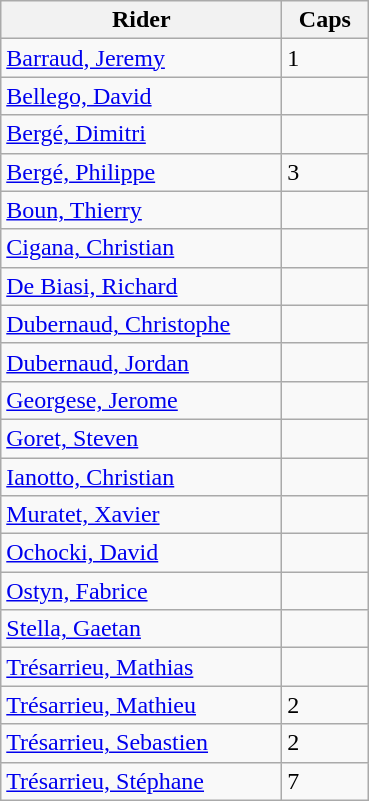<table class="sortable wikitable">
<tr>
<th width="180">Rider</th>
<th width="50">Caps</th>
</tr>
<tr>
<td><a href='#'>Barraud, Jeremy</a></td>
<td>1</td>
</tr>
<tr>
<td><a href='#'>Bellego, David</a></td>
<td></td>
</tr>
<tr>
<td><a href='#'>Bergé, Dimitri</a></td>
<td></td>
</tr>
<tr>
<td><a href='#'>Bergé, Philippe</a></td>
<td>3</td>
</tr>
<tr>
<td><a href='#'>Boun, Thierry</a></td>
<td></td>
</tr>
<tr>
<td><a href='#'>Cigana, Christian</a></td>
<td></td>
</tr>
<tr>
<td><a href='#'>De Biasi, Richard</a></td>
<td></td>
</tr>
<tr>
<td><a href='#'>Dubernaud, Christophe</a></td>
<td></td>
</tr>
<tr>
<td><a href='#'>Dubernaud, Jordan</a></td>
<td></td>
</tr>
<tr>
<td><a href='#'>Georgese, Jerome</a></td>
<td></td>
</tr>
<tr>
<td><a href='#'>Goret, Steven</a></td>
<td></td>
</tr>
<tr>
<td><a href='#'>Ianotto, Christian</a></td>
<td></td>
</tr>
<tr>
<td><a href='#'>Muratet, Xavier</a></td>
<td></td>
</tr>
<tr>
<td><a href='#'>Ochocki, David</a></td>
<td></td>
</tr>
<tr>
<td><a href='#'>Ostyn, Fabrice</a></td>
<td></td>
</tr>
<tr>
<td><a href='#'>Stella, Gaetan</a></td>
<td></td>
</tr>
<tr>
<td><a href='#'>Trésarrieu, Mathias</a></td>
<td></td>
</tr>
<tr>
<td><a href='#'>Trésarrieu, Mathieu</a></td>
<td>2</td>
</tr>
<tr>
<td><a href='#'>Trésarrieu, Sebastien</a></td>
<td>2</td>
</tr>
<tr>
<td><a href='#'>Trésarrieu, Stéphane</a></td>
<td>7</td>
</tr>
</table>
